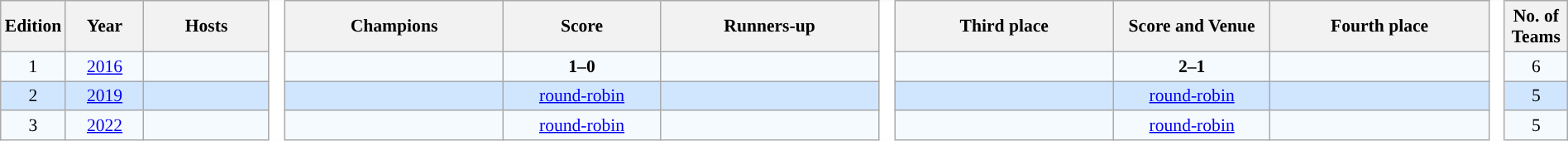<table class="wikitable" style="text-align:center;width:100%; font-size:90%;">
<tr>
<th width=2%>Edition</th>
<th width=5%>Year</th>
<th width=8%>Hosts</th>
<td rowspan="5" style="width:1%;background:#fff;border-top-style:hidden;border-bottom-style:hidden;"></td>
<th style="width:14%;">Champions</th>
<th width=10%>Score</th>
<th style="width:14%;">Runners-up</th>
<td rowspan="5" style="width:1%;background:#fff;border-top-style:hidden;border-bottom-style:hidden;"></td>
<th style="width:14%;">Third place</th>
<th width=10%>Score and Venue</th>
<th style="width:14%;">Fourth place</th>
<td rowspan="5" style="width:1%;background:#fff;border-top-style:hidden;border-bottom-style:hidden;"></td>
<th width=4%>No. of Teams</th>
</tr>
<tr bgcolor=#F5FAFF>
<td>1</td>
<td><a href='#'>2016</a></td>
<td align="left"></td>
<td><strong></strong></td>
<td><strong>1–0</strong></td>
<td></td>
<td></td>
<td><strong>2–1</strong></td>
<td></td>
<td>6</td>
</tr>
<tr style="background: #D0E6FF;">
<td>2</td>
<td><a href='#'>2019</a></td>
<td align="left"></td>
<td><strong></strong></td>
<td><a href='#'>round-robin</a></td>
<td></td>
<td></td>
<td><a href='#'>round-robin</a></td>
<td></td>
<td>5</td>
</tr>
<tr bgcolor=#F5FAFF>
<td>3</td>
<td><a href='#'>2022</a></td>
<td align="left"></td>
<td><strong></strong></td>
<td><a href='#'>round-robin</a></td>
<td></td>
<td></td>
<td><a href='#'>round-robin</a></td>
<td></td>
<td>5</td>
</tr>
</table>
